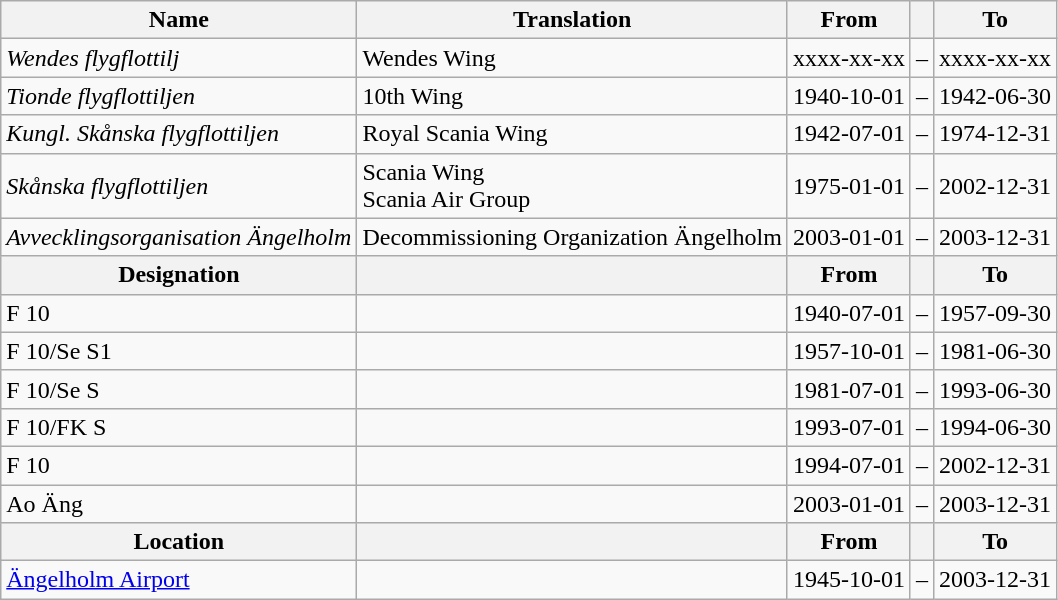<table class="wikitable">
<tr>
<th style="font-weight:bold;">Name</th>
<th style="font-weight:bold;">Translation</th>
<th style="text-align: center; font-weight:bold;">From</th>
<th></th>
<th style="text-align: center; font-weight:bold;">To</th>
</tr>
<tr>
<td style="font-style:italic;">Wendes flygflottilj</td>
<td>Wendes Wing</td>
<td>xxxx-xx-xx</td>
<td>–</td>
<td>xxxx-xx-xx</td>
</tr>
<tr>
<td style="font-style:italic;">Tionde flygflottiljen</td>
<td>10th Wing</td>
<td>1940-10-01</td>
<td>–</td>
<td>1942-06-30</td>
</tr>
<tr>
<td style="font-style:italic;">Kungl. Skånska flygflottiljen</td>
<td>Royal Scania Wing</td>
<td>1942-07-01</td>
<td>–</td>
<td>1974-12-31</td>
</tr>
<tr>
<td style="font-style:italic;">Skånska flygflottiljen</td>
<td>Scania Wing<br>Scania Air Group</td>
<td>1975-01-01</td>
<td>–</td>
<td>2002-12-31</td>
</tr>
<tr>
<td style="font-style:italic;">Avvecklingsorganisation Ängelholm</td>
<td>Decommissioning Organization Ängelholm</td>
<td>2003-01-01</td>
<td>–</td>
<td>2003-12-31</td>
</tr>
<tr>
<th style="font-weight:bold;">Designation</th>
<th style="font-weight:bold;"></th>
<th style="text-align: center; font-weight:bold;">From</th>
<th></th>
<th style="text-align: center; font-weight:bold;">To</th>
</tr>
<tr>
<td>F 10</td>
<td></td>
<td style="text-align: center;">1940-07-01</td>
<td style="text-align: center;">–</td>
<td style="text-align: center;">1957-09-30</td>
</tr>
<tr>
<td>F 10/Se S1</td>
<td></td>
<td style="text-align: center;">1957-10-01</td>
<td style="text-align: center;">–</td>
<td style="text-align: center;">1981-06-30</td>
</tr>
<tr>
<td>F 10/Se S</td>
<td></td>
<td style="text-align: center;">1981-07-01</td>
<td style="text-align: center;">–</td>
<td style="text-align: center;">1993-06-30</td>
</tr>
<tr>
<td>F 10/FK S</td>
<td></td>
<td style="text-align: center;">1993-07-01</td>
<td style="text-align: center;">–</td>
<td style="text-align: center;">1994-06-30</td>
</tr>
<tr>
<td>F 10</td>
<td></td>
<td style="text-align: center;">1994-07-01</td>
<td style="text-align: center;">–</td>
<td style="text-align: center;">2002-12-31</td>
</tr>
<tr>
<td>Ao Äng</td>
<td></td>
<td style="text-align: center;">2003-01-01</td>
<td style="text-align: center;">–</td>
<td style="text-align: center;">2003-12-31</td>
</tr>
<tr>
<th style="font-weight:bold;">Location</th>
<th style="font-weight:bold;"></th>
<th style="text-align: center; font-weight:bold;">From</th>
<th></th>
<th style="text-align: center; font-weight:bold;">To</th>
</tr>
<tr>
<td><a href='#'>Ängelholm Airport</a></td>
<td></td>
<td style="text-align: center;">1945-10-01</td>
<td style="text-align: center;">–</td>
<td style="text-align: center;">2003-12-31</td>
</tr>
</table>
